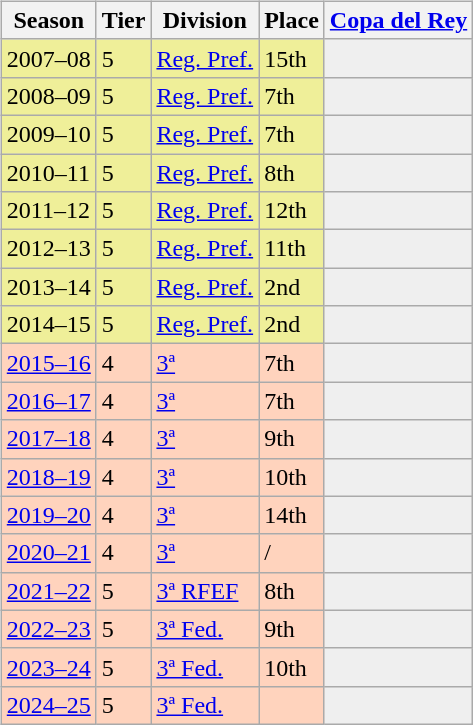<table>
<tr>
<td valign="top" width=0%><br><table class="wikitable">
<tr style="background:#f0f6fa;">
<th>Season</th>
<th>Tier</th>
<th>Division</th>
<th>Place</th>
<th><a href='#'>Copa del Rey</a></th>
</tr>
<tr>
<td style="background:#EFEF99;">2007–08</td>
<td style="background:#EFEF99;">5</td>
<td style="background:#EFEF99;"><a href='#'>Reg. Pref.</a></td>
<td style="background:#EFEF99;">15th</td>
<td style="background:#efefef;"></td>
</tr>
<tr>
<td style="background:#EFEF99;">2008–09</td>
<td style="background:#EFEF99;">5</td>
<td style="background:#EFEF99;"><a href='#'>Reg. Pref.</a></td>
<td style="background:#EFEF99;">7th</td>
<td style="background:#efefef;"></td>
</tr>
<tr>
<td style="background:#EFEF99;">2009–10</td>
<td style="background:#EFEF99;">5</td>
<td style="background:#EFEF99;"><a href='#'>Reg. Pref.</a></td>
<td style="background:#EFEF99;">7th</td>
<td style="background:#efefef;"></td>
</tr>
<tr>
<td style="background:#EFEF99;">2010–11</td>
<td style="background:#EFEF99;">5</td>
<td style="background:#EFEF99;"><a href='#'>Reg. Pref.</a></td>
<td style="background:#EFEF99;">8th</td>
<td style="background:#efefef;"></td>
</tr>
<tr>
<td style="background:#EFEF99;">2011–12</td>
<td style="background:#EFEF99;">5</td>
<td style="background:#EFEF99;"><a href='#'>Reg. Pref.</a></td>
<td style="background:#EFEF99;">12th</td>
<td style="background:#efefef;"></td>
</tr>
<tr>
<td style="background:#EFEF99;">2012–13</td>
<td style="background:#EFEF99;">5</td>
<td style="background:#EFEF99;"><a href='#'>Reg. Pref.</a></td>
<td style="background:#EFEF99;">11th</td>
<td style="background:#efefef;"></td>
</tr>
<tr>
<td style="background:#EFEF99;">2013–14</td>
<td style="background:#EFEF99;">5</td>
<td style="background:#EFEF99;"><a href='#'>Reg. Pref.</a></td>
<td style="background:#EFEF99;">2nd</td>
<td style="background:#efefef;"></td>
</tr>
<tr>
<td style="background:#EFEF99;">2014–15</td>
<td style="background:#EFEF99;">5</td>
<td style="background:#EFEF99;"><a href='#'>Reg. Pref.</a></td>
<td style="background:#EFEF99;">2nd</td>
<td style="background:#efefef;"></td>
</tr>
<tr>
<td style="background:#FFD3BD;"><a href='#'>2015–16</a></td>
<td style="background:#FFD3BD;">4</td>
<td style="background:#FFD3BD;"><a href='#'>3ª</a></td>
<td style="background:#FFD3BD;">7th</td>
<td style="background:#efefef;"></td>
</tr>
<tr>
<td style="background:#FFD3BD;"><a href='#'>2016–17</a></td>
<td style="background:#FFD3BD;">4</td>
<td style="background:#FFD3BD;"><a href='#'>3ª</a></td>
<td style="background:#FFD3BD;">7th</td>
<td style="background:#efefef;"></td>
</tr>
<tr>
<td style="background:#FFD3BD;"><a href='#'>2017–18</a></td>
<td style="background:#FFD3BD;">4</td>
<td style="background:#FFD3BD;"><a href='#'>3ª</a></td>
<td style="background:#FFD3BD;">9th</td>
<td style="background:#efefef;"></td>
</tr>
<tr>
<td style="background:#FFD3BD;"><a href='#'>2018–19</a></td>
<td style="background:#FFD3BD;">4</td>
<td style="background:#FFD3BD;"><a href='#'>3ª</a></td>
<td style="background:#FFD3BD;">10th</td>
<td style="background:#efefef;"></td>
</tr>
<tr>
<td style="background:#FFD3BD;"><a href='#'>2019–20</a></td>
<td style="background:#FFD3BD;">4</td>
<td style="background:#FFD3BD;"><a href='#'>3ª</a></td>
<td style="background:#FFD3BD;">14th</td>
<td style="background:#efefef;"></td>
</tr>
<tr>
<td style="background:#FFD3BD;"><a href='#'>2020–21</a></td>
<td style="background:#FFD3BD;">4</td>
<td style="background:#FFD3BD;"><a href='#'>3ª</a></td>
<td style="background:#FFD3BD;"> / </td>
<td style="background:#efefef;"></td>
</tr>
<tr>
<td style="background:#FFD3BD;"><a href='#'>2021–22</a></td>
<td style="background:#FFD3BD;">5</td>
<td style="background:#FFD3BD;"><a href='#'>3ª RFEF</a></td>
<td style="background:#FFD3BD;">8th</td>
<td style="background:#efefef;"></td>
</tr>
<tr>
<td style="background:#FFD3BD;"><a href='#'>2022–23</a></td>
<td style="background:#FFD3BD;">5</td>
<td style="background:#FFD3BD;"><a href='#'>3ª Fed.</a></td>
<td style="background:#FFD3BD;">9th</td>
<td style="background:#efefef;"></td>
</tr>
<tr>
<td style="background:#FFD3BD;"><a href='#'>2023–24</a></td>
<td style="background:#FFD3BD;">5</td>
<td style="background:#FFD3BD;"><a href='#'>3ª Fed.</a></td>
<td style="background:#FFD3BD;">10th</td>
<td style="background:#efefef;"></td>
</tr>
<tr>
<td style="background:#FFD3BD;"><a href='#'>2024–25</a></td>
<td style="background:#FFD3BD;">5</td>
<td style="background:#FFD3BD;"><a href='#'>3ª Fed.</a></td>
<td style="background:#FFD3BD;"></td>
<td style="background:#efefef;"></td>
</tr>
</table>
</td>
</tr>
</table>
